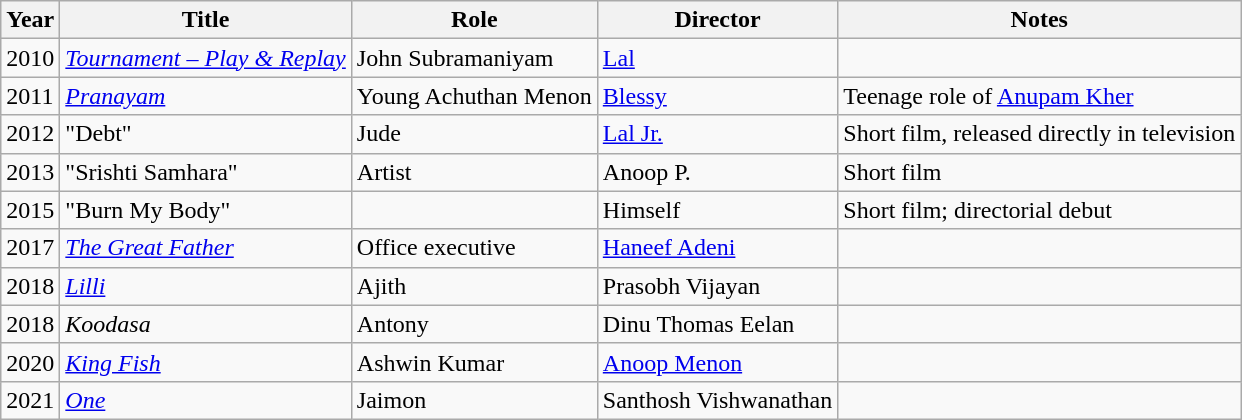<table class="wikitable">
<tr>
<th>Year</th>
<th>Title</th>
<th>Role</th>
<th>Director</th>
<th>Notes</th>
</tr>
<tr>
<td>2010</td>
<td><em><a href='#'>Tournament – Play & Replay</a></em></td>
<td>John Subramaniyam</td>
<td><a href='#'>Lal</a></td>
<td></td>
</tr>
<tr>
<td>2011</td>
<td><em><a href='#'>Pranayam</a></em></td>
<td>Young Achuthan Menon</td>
<td><a href='#'>Blessy</a></td>
<td>Teenage role of <a href='#'>Anupam Kher</a></td>
</tr>
<tr>
<td>2012</td>
<td>"Debt"</td>
<td>Jude</td>
<td><a href='#'>Lal Jr.</a></td>
<td>Short film, released directly in television</td>
</tr>
<tr>
<td>2013</td>
<td>"Srishti Samhara"</td>
<td>Artist</td>
<td>Anoop P.</td>
<td>Short film</td>
</tr>
<tr>
<td>2015</td>
<td>"Burn My Body"</td>
<td></td>
<td>Himself</td>
<td>Short film; directorial debut</td>
</tr>
<tr>
<td>2017</td>
<td><em><a href='#'>The Great Father</a></em></td>
<td>Office executive</td>
<td><a href='#'>Haneef Adeni</a></td>
<td></td>
</tr>
<tr>
<td>2018</td>
<td><em><a href='#'>Lilli</a></em></td>
<td>Ajith</td>
<td>Prasobh Vijayan</td>
<td></td>
</tr>
<tr>
<td>2018</td>
<td><em> Koodasa </em></td>
<td>Antony</td>
<td>Dinu Thomas Eelan</td>
<td></td>
</tr>
<tr>
<td>2020</td>
<td><em><a href='#'>King Fish</a></em></td>
<td>Ashwin Kumar</td>
<td><a href='#'>Anoop Menon</a></td>
<td></td>
</tr>
<tr>
<td>2021</td>
<td><em><a href='#'>One</a></em></td>
<td>Jaimon</td>
<td>Santhosh Vishwanathan</td>
<td></td>
</tr>
</table>
